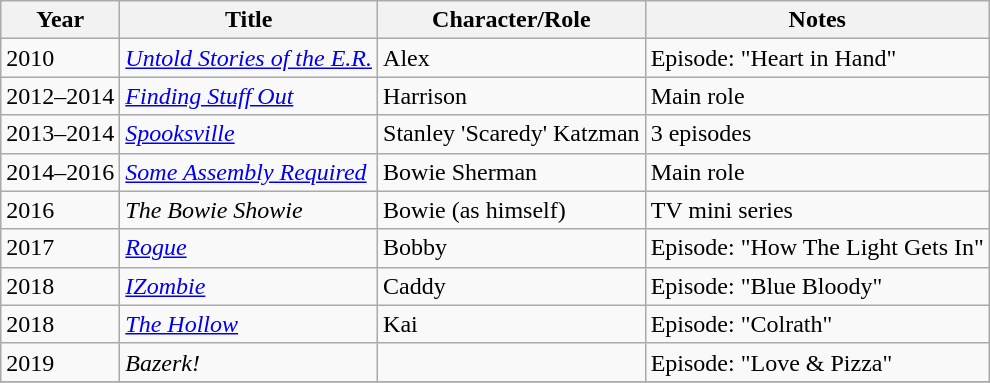<table class="wikitable">
<tr>
<th>Year</th>
<th>Title</th>
<th>Character/Role</th>
<th>Notes</th>
</tr>
<tr>
<td>2010</td>
<td><em><a href='#'>Untold Stories of the E.R.</a></em></td>
<td>Alex</td>
<td>Episode: "Heart in Hand"</td>
</tr>
<tr>
<td>2012–2014</td>
<td><em><a href='#'>Finding Stuff Out</a></em></td>
<td>Harrison</td>
<td>Main role</td>
</tr>
<tr>
<td>2013–2014</td>
<td><em><a href='#'>Spooksville</a></em></td>
<td>Stanley 'Scaredy' Katzman</td>
<td>3 episodes</td>
</tr>
<tr>
<td>2014–2016</td>
<td><em><a href='#'>Some Assembly Required</a></em></td>
<td>Bowie Sherman</td>
<td>Main role</td>
</tr>
<tr>
<td>2016</td>
<td><em>The Bowie Showie</em></td>
<td>Bowie (as himself)</td>
<td>TV mini series</td>
</tr>
<tr>
<td>2017</td>
<td><em><a href='#'>Rogue</a></em></td>
<td>Bobby</td>
<td>Episode: "How The Light Gets In"</td>
</tr>
<tr>
<td>2018</td>
<td><em><a href='#'>IZombie</a></em></td>
<td>Caddy</td>
<td>Episode: "Blue Bloody"</td>
</tr>
<tr>
<td>2018</td>
<td><em><a href='#'>The Hollow</a></em></td>
<td>Kai</td>
<td>Episode: "Colrath"</td>
</tr>
<tr>
<td>2019</td>
<td><em>Bazerk!</em></td>
<td></td>
<td>Episode: "Love & Pizza"</td>
</tr>
<tr>
</tr>
</table>
